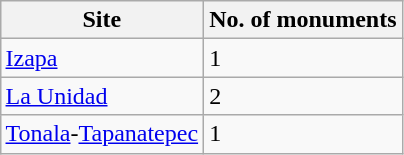<table class="wikitable" style="margin: 1em auto 1em auto">
<tr>
<th>Site</th>
<th>No. of monuments</th>
</tr>
<tr>
<td><a href='#'>Izapa</a></td>
<td>1</td>
</tr>
<tr>
<td><a href='#'>La Unidad</a></td>
<td>2</td>
</tr>
<tr>
<td><a href='#'>Tonala</a>-<a href='#'>Tapanatepec</a></td>
<td>1</td>
</tr>
</table>
